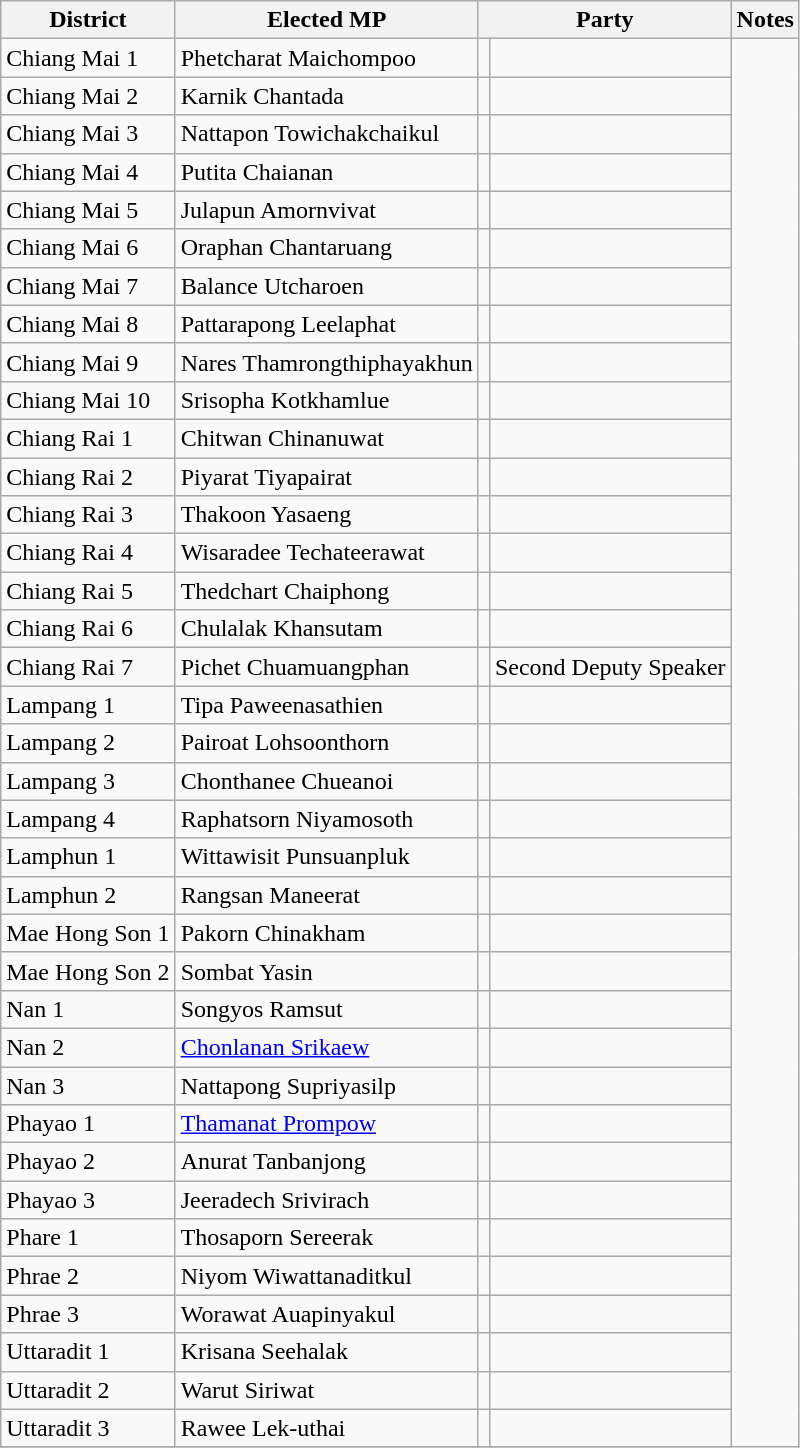<table class="wikitable sortable">
<tr>
<th>District</th>
<th>Elected MP</th>
<th colspan=2>Party</th>
<th>Notes</th>
</tr>
<tr>
<td>Chiang Mai 1</td>
<td>Phetcharat Maichompoo</td>
<td></td>
<td></td>
</tr>
<tr>
<td>Chiang Mai 2</td>
<td>Karnik Chantada</td>
<td></td>
<td></td>
</tr>
<tr>
<td>Chiang Mai 3</td>
<td>Nattapon Towichakchaikul</td>
<td></td>
<td></td>
</tr>
<tr>
<td>Chiang Mai 4</td>
<td>Putita Chaianan</td>
<td></td>
<td></td>
</tr>
<tr>
<td>Chiang Mai 5</td>
<td>Julapun Amornvivat</td>
<td></td>
<td></td>
</tr>
<tr>
<td>Chiang Mai 6</td>
<td>Oraphan Chantaruang</td>
<td></td>
<td></td>
</tr>
<tr>
<td>Chiang Mai 7</td>
<td>Balance Utcharoen</td>
<td></td>
<td></td>
</tr>
<tr>
<td>Chiang Mai 8</td>
<td>Pattarapong Leelaphat</td>
<td></td>
<td></td>
</tr>
<tr>
<td>Chiang Mai 9</td>
<td>Nares Thamrongthiphayakhun</td>
<td></td>
<td></td>
</tr>
<tr>
<td>Chiang Mai 10</td>
<td>Srisopha Kotkhamlue</td>
<td></td>
<td></td>
</tr>
<tr>
<td>Chiang Rai 1</td>
<td>Chitwan Chinanuwat</td>
<td></td>
<td></td>
</tr>
<tr>
<td>Chiang Rai 2</td>
<td>Piyarat Tiyapairat</td>
<td></td>
<td></td>
</tr>
<tr>
<td>Chiang Rai 3</td>
<td>Thakoon Yasaeng</td>
<td></td>
<td></td>
</tr>
<tr>
<td>Chiang Rai 4</td>
<td>Wisaradee Techateerawat</td>
<td></td>
<td></td>
</tr>
<tr>
<td>Chiang Rai 5</td>
<td>Thedchart Chaiphong</td>
<td></td>
<td></td>
</tr>
<tr>
<td>Chiang Rai 6</td>
<td>Chulalak Khansutam</td>
<td></td>
<td></td>
</tr>
<tr>
<td>Chiang Rai 7</td>
<td>Pichet Chuamuangphan</td>
<td></td>
<td>Second Deputy Speaker</td>
</tr>
<tr>
<td>Lampang 1</td>
<td>Tipa Paweenasathien</td>
<td></td>
<td></td>
</tr>
<tr>
<td>Lampang 2</td>
<td>Pairoat Lohsoonthorn</td>
<td></td>
<td></td>
</tr>
<tr>
<td>Lampang 3</td>
<td>Chonthanee Chueanoi</td>
<td></td>
<td></td>
</tr>
<tr>
<td>Lampang 4</td>
<td>Raphatsorn Niyamosoth</td>
<td></td>
<td></td>
</tr>
<tr>
<td>Lamphun 1</td>
<td>Wittawisit Punsuanpluk</td>
<td></td>
<td></td>
</tr>
<tr>
<td>Lamphun 2</td>
<td>Rangsan Maneerat</td>
<td></td>
<td></td>
</tr>
<tr>
<td>Mae Hong Son 1</td>
<td>Pakorn Chinakham</td>
<td></td>
<td></td>
</tr>
<tr>
<td>Mae Hong Son 2</td>
<td>Sombat Yasin</td>
<td></td>
<td></td>
</tr>
<tr>
<td>Nan 1</td>
<td>Songyos Ramsut</td>
<td></td>
<td></td>
</tr>
<tr>
<td>Nan 2</td>
<td><a href='#'>Chonlanan Srikaew</a></td>
<td></td>
<td></td>
</tr>
<tr>
<td>Nan 3</td>
<td>Nattapong Supriyasilp</td>
<td></td>
<td></td>
</tr>
<tr>
<td>Phayao 1</td>
<td><a href='#'>Thamanat Prompow</a></td>
<td></td>
<td></td>
</tr>
<tr>
<td>Phayao 2</td>
<td>Anurat Tanbanjong</td>
<td></td>
<td></td>
</tr>
<tr>
<td>Phayao 3</td>
<td>Jeeradech Srivirach</td>
<td></td>
<td></td>
</tr>
<tr>
<td>Phare 1</td>
<td>Thosaporn Sereerak</td>
<td></td>
<td></td>
</tr>
<tr>
<td>Phrae 2</td>
<td>Niyom Wiwattanaditkul</td>
<td></td>
<td></td>
</tr>
<tr>
<td>Phrae 3</td>
<td>Worawat Auapinyakul</td>
<td></td>
<td></td>
</tr>
<tr>
<td>Uttaradit 1</td>
<td>Krisana Seehalak</td>
<td></td>
<td></td>
</tr>
<tr>
<td>Uttaradit 2</td>
<td>Warut Siriwat</td>
<td></td>
<td></td>
</tr>
<tr>
<td>Uttaradit 3</td>
<td>Rawee Lek-uthai</td>
<td></td>
<td></td>
</tr>
<tr>
</tr>
</table>
